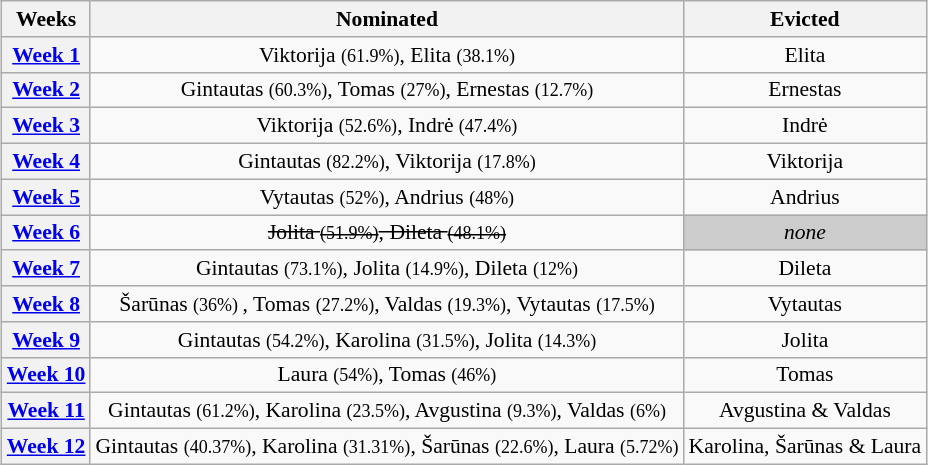<table class="wikitable" style="font-size:90%; text-align:center; margin-left: auto; margin-right: auto">
<tr>
<th>Weeks</th>
<th>Nominated</th>
<th>Evicted</th>
</tr>
<tr>
<th><a href='#'>Week 1</a></th>
<td>Viktorija <small>(61.9%)</small>, Elita <small>(38.1%)</small></td>
<td>Elita</td>
</tr>
<tr>
<th><a href='#'>Week 2</a></th>
<td>Gintautas <small>(60.3%)</small>, Tomas <small>(27%)</small>, Ernestas <small>(12.7%)</small></td>
<td>Ernestas</td>
</tr>
<tr>
<th><a href='#'>Week 3</a></th>
<td>Viktorija <small>(52.6%)</small>, Indrė <small>(47.4%)</small></td>
<td>Indrė</td>
</tr>
<tr>
<th><a href='#'>Week 4</a></th>
<td>Gintautas <small>(82.2%)</small>, Viktorija <small>(17.8%)</small></td>
<td>Viktorija</td>
</tr>
<tr>
<th><a href='#'>Week 5</a></th>
<td>Vytautas <small>(52%)</small>, Andrius <small>(48%)</small></td>
<td>Andrius</td>
</tr>
<tr>
<th><a href='#'>Week 6</a></th>
<td><s>Jolita <small>(51.9%)</small>, Dileta <small>(48.1%)</small></s></td>
<td style="background:#CCCCCC; text-align:center"><em>none</em></td>
</tr>
<tr>
<th><a href='#'>Week 7</a></th>
<td>Gintautas <small>(73.1%)</small>, Jolita <small>(14.9%)</small>, Dileta <small>(12%)</small></td>
<td>Dileta</td>
</tr>
<tr>
<th><a href='#'>Week 8</a></th>
<td>Šarūnas <small>(36%) </small>, Tomas <small>(27.2%)</small>, Valdas <small>(19.3%)</small>, Vytautas <small>(17.5%)</small></td>
<td>Vytautas</td>
</tr>
<tr>
<th><a href='#'>Week 9</a></th>
<td>Gintautas <small>(54.2%)</small>, Karolina <small>(31.5%)</small>, Jolita <small>(14.3%)</small></td>
<td>Jolita</td>
</tr>
<tr>
<th><a href='#'>Week 10</a></th>
<td>Laura <small>(54%)</small>, Tomas <small>(46%)</small></td>
<td>Tomas</td>
</tr>
<tr>
<th><a href='#'>Week 11</a></th>
<td>Gintautas <small>(61.2%)</small>, Karolina <small>(23.5%)</small>, Avgustina <small>(9.3%)</small>, Valdas <small>(6%)</small></td>
<td>Avgustina & Valdas</td>
</tr>
<tr>
<th><a href='#'>Week 12</a></th>
<td>Gintautas <small>(40.37%)</small>, Karolina <small>(31.31%)</small>, Šarūnas <small>(22.6%)</small>, Laura <small>(5.72%)</small></td>
<td>Karolina, Šarūnas & Laura</td>
</tr>
</table>
